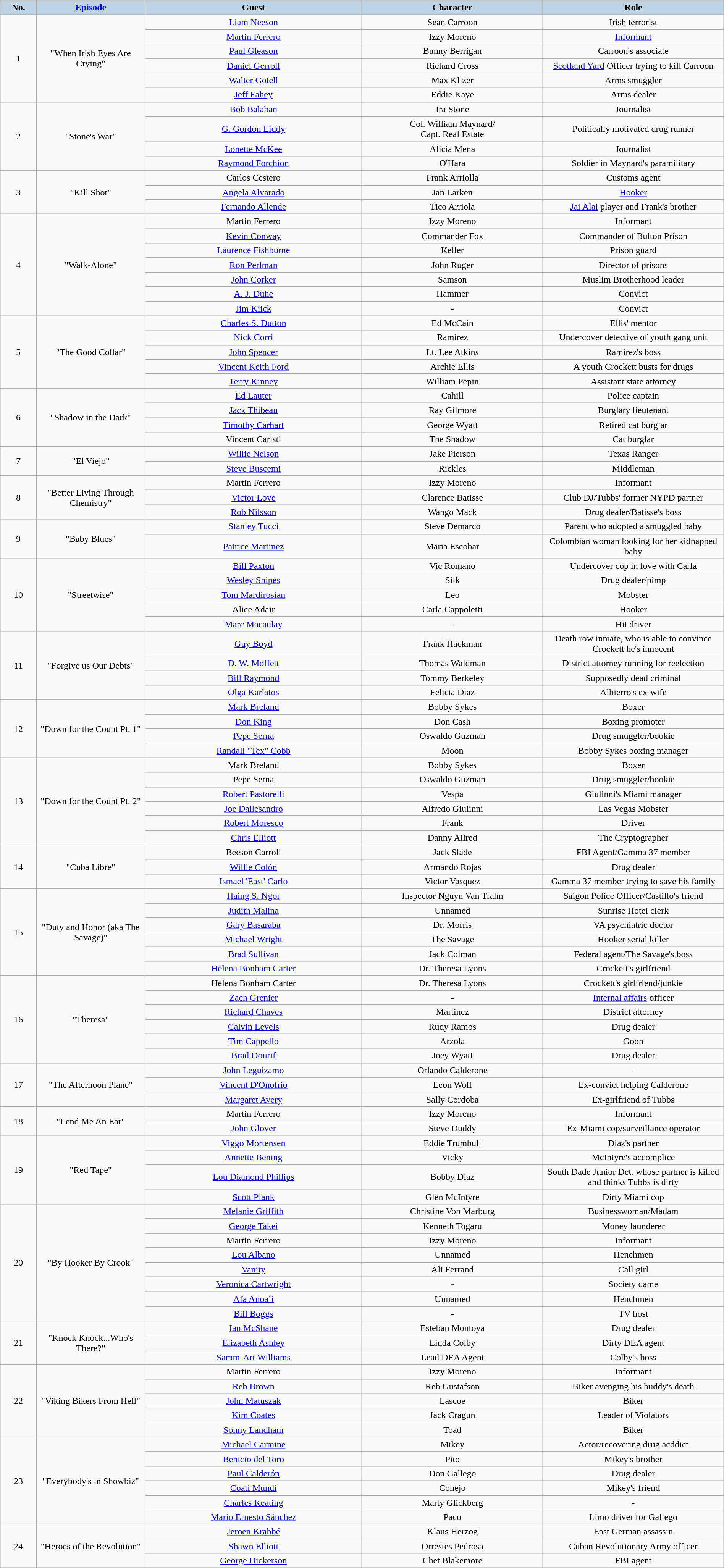<table class="wikitable collapsible"  style="text-align:center; width:100%;">
<tr>
<th scope="col"  style="text-align:center; width:5%; background:#BCD4E6;">No.</th>
<th scope="col"  style="text-align:center; width:15%; background:#BCD4E6;"><a href='#'>Episode</a></th>
<th scope="col"  style="text-align:center; width:30%; background:#BCD4E6;">Guest</th>
<th scope="col"  style="text-align:center; width:25%; background:#BCD4E6;">Character</th>
<th scope="col"  style="text-align:center; width:25%; background:#BCD4E6;">Role</th>
</tr>
<tr>
<td rowspan="6">1</td>
<td rowspan="6">"When Irish Eyes Are Crying"</td>
<td><a href='#'>Liam Neeson</a></td>
<td>Sean Carroon</td>
<td>Irish terrorist</td>
</tr>
<tr>
<td><a href='#'>Martin Ferrero</a></td>
<td>Izzy Moreno</td>
<td><a href='#'>Informant</a></td>
</tr>
<tr>
<td><a href='#'>Paul Gleason</a></td>
<td>Bunny Berrigan</td>
<td>Carroon's associate</td>
</tr>
<tr>
<td><a href='#'>Daniel Gerroll</a></td>
<td>Richard Cross</td>
<td><a href='#'>Scotland Yard</a> Officer trying to kill Carroon</td>
</tr>
<tr>
<td><a href='#'>Walter Gotell</a></td>
<td>Max Klizer</td>
<td>Arms smuggler</td>
</tr>
<tr>
<td><a href='#'>Jeff Fahey</a></td>
<td>Eddie Kaye</td>
<td>Arms dealer</td>
</tr>
<tr>
<td rowspan="4">2</td>
<td rowspan="4">"Stone's War"</td>
<td><a href='#'>Bob Balaban</a></td>
<td>Ira Stone</td>
<td>Journalist</td>
</tr>
<tr>
<td><a href='#'>G. Gordon Liddy</a></td>
<td>Col. William Maynard/<br>Capt. Real Estate</td>
<td>Politically motivated drug runner</td>
</tr>
<tr>
<td><a href='#'>Lonette McKee</a></td>
<td>Alicia Mena</td>
<td>Journalist</td>
</tr>
<tr>
<td><a href='#'>Raymond Forchion</a></td>
<td>O'Hara</td>
<td>Soldier in Maynard's paramilitary</td>
</tr>
<tr>
<td rowspan="3">3</td>
<td rowspan="3">"Kill Shot"</td>
<td>Carlos Cestero</td>
<td>Frank Arriolla</td>
<td>Customs agent</td>
</tr>
<tr>
<td><a href='#'>Angela Alvarado</a></td>
<td>Jan Larken</td>
<td><a href='#'>Hooker</a></td>
</tr>
<tr>
<td><a href='#'>Fernando Allende</a></td>
<td>Tico Arriola</td>
<td><a href='#'>Jai Alai</a> player and Frank's brother</td>
</tr>
<tr>
<td rowspan="7">4</td>
<td rowspan="7">"Walk-Alone"</td>
<td>Martin Ferrero</td>
<td>Izzy Moreno</td>
<td>Informant</td>
</tr>
<tr>
<td><a href='#'>Kevin Conway</a></td>
<td>Commander Fox</td>
<td>Commander of Bulton Prison</td>
</tr>
<tr>
<td><a href='#'>Laurence Fishburne</a></td>
<td>Keller</td>
<td>Prison guard</td>
</tr>
<tr>
<td><a href='#'>Ron Perlman</a></td>
<td>John Ruger</td>
<td>Director of prisons</td>
</tr>
<tr>
<td><a href='#'>John Corker</a></td>
<td>Samson</td>
<td>Muslim Brotherhood leader</td>
</tr>
<tr>
<td><a href='#'>A. J. Duhe</a></td>
<td>Hammer</td>
<td>Convict</td>
</tr>
<tr>
<td><a href='#'>Jim Kiick</a></td>
<td>-</td>
<td>Convict</td>
</tr>
<tr>
<td rowspan="5">5</td>
<td rowspan="5">"The Good Collar"</td>
<td><a href='#'>Charles S. Dutton</a></td>
<td>Ed McCain</td>
<td>Ellis' mentor</td>
</tr>
<tr>
<td><a href='#'>Nick Corri</a></td>
<td>Ramirez</td>
<td>Undercover detective of youth gang unit</td>
</tr>
<tr>
<td><a href='#'>John Spencer</a></td>
<td>Lt. Lee Atkins</td>
<td>Ramirez's boss</td>
</tr>
<tr>
<td><a href='#'>Vincent Keith Ford</a></td>
<td>Archie Ellis</td>
<td>A youth Crockett busts for drugs</td>
</tr>
<tr>
<td><a href='#'>Terry Kinney</a></td>
<td>William Pepin</td>
<td>Assistant state attorney</td>
</tr>
<tr>
<td rowspan="4">6</td>
<td rowspan="4">"Shadow in the Dark"</td>
<td><a href='#'>Ed Lauter</a></td>
<td>Cahill</td>
<td>Police captain</td>
</tr>
<tr>
<td><a href='#'>Jack Thibeau</a></td>
<td>Ray Gilmore</td>
<td>Burglary lieutenant</td>
</tr>
<tr>
<td><a href='#'>Timothy Carhart</a></td>
<td>George Wyatt</td>
<td>Retired cat burglar</td>
</tr>
<tr>
<td>Vincent Caristi</td>
<td>The Shadow</td>
<td>Cat burglar</td>
</tr>
<tr>
<td rowspan="2">7</td>
<td rowspan="2">"El Viejo"</td>
<td><a href='#'>Willie Nelson</a></td>
<td>Jake Pierson</td>
<td>Texas Ranger</td>
</tr>
<tr>
<td><a href='#'>Steve Buscemi</a></td>
<td>Rickles</td>
<td>Middleman</td>
</tr>
<tr>
<td rowspan="3">8</td>
<td rowspan="3">"Better Living Through Chemistry"</td>
<td>Martin Ferrero</td>
<td>Izzy Moreno</td>
<td>Informant</td>
</tr>
<tr>
<td><a href='#'>Victor Love</a></td>
<td>Clarence Batisse</td>
<td>Club DJ/Tubbs' former NYPD partner</td>
</tr>
<tr>
<td><a href='#'>Rob Nilsson</a></td>
<td>Wango Mack</td>
<td>Drug dealer/Batisse's boss</td>
</tr>
<tr>
<td rowspan="2">9</td>
<td rowspan="2">"Baby Blues"</td>
<td><a href='#'>Stanley Tucci</a></td>
<td>Steve Demarco</td>
<td>Parent who adopted a smuggled baby</td>
</tr>
<tr>
<td><a href='#'>Patrice Martinez</a></td>
<td>Maria Escobar</td>
<td>Colombian woman looking for her kidnapped baby</td>
</tr>
<tr>
<td rowspan="5">10</td>
<td rowspan="5">"Streetwise"</td>
<td><a href='#'>Bill Paxton</a></td>
<td>Vic Romano</td>
<td>Undercover cop in love with Carla</td>
</tr>
<tr>
<td><a href='#'>Wesley Snipes</a></td>
<td>Silk</td>
<td>Drug dealer/pimp</td>
</tr>
<tr>
<td><a href='#'>Tom Mardirosian</a></td>
<td>Leo</td>
<td>Mobster</td>
</tr>
<tr>
<td>Alice Adair</td>
<td>Carla Cappoletti</td>
<td>Hooker</td>
</tr>
<tr>
<td><a href='#'>Marc Macaulay</a></td>
<td>-</td>
<td>Hit driver</td>
</tr>
<tr>
<td rowspan="4">11</td>
<td rowspan="4">"Forgive us Our Debts"</td>
<td><a href='#'>Guy Boyd</a></td>
<td>Frank Hackman</td>
<td>Death row inmate, who is able to convince Crockett he's innocent</td>
</tr>
<tr>
<td><a href='#'>D. W. Moffett</a></td>
<td>Thomas Waldman</td>
<td>District attorney running for reelection</td>
</tr>
<tr>
<td><a href='#'>Bill Raymond</a></td>
<td>Tommy Berkeley</td>
<td>Supposedly dead criminal</td>
</tr>
<tr>
<td><a href='#'>Olga Karlatos</a></td>
<td>Felicia Diaz</td>
<td>Albierro's ex-wife</td>
</tr>
<tr>
<td rowspan="4">12</td>
<td rowspan="4">"Down for the Count Pt. 1"</td>
<td><a href='#'>Mark Breland</a></td>
<td>Bobby Sykes</td>
<td>Boxer</td>
</tr>
<tr>
<td><a href='#'>Don King</a></td>
<td>Don Cash</td>
<td>Boxing promoter</td>
</tr>
<tr>
<td><a href='#'>Pepe Serna</a></td>
<td>Oswaldo Guzman</td>
<td>Drug smuggler/bookie</td>
</tr>
<tr>
<td><a href='#'>Randall "Tex" Cobb</a></td>
<td>Moon</td>
<td>Bobby Sykes boxing manager</td>
</tr>
<tr>
<td rowspan="6">13</td>
<td rowspan="6">"Down for the Count Pt. 2"</td>
<td>Mark Breland</td>
<td>Bobby Sykes</td>
<td>Boxer</td>
</tr>
<tr>
<td>Pepe Serna</td>
<td>Oswaldo Guzman</td>
<td>Drug smuggler/bookie</td>
</tr>
<tr>
<td><a href='#'>Robert Pastorelli</a></td>
<td>Vespa</td>
<td>Giulinni's Miami manager</td>
</tr>
<tr>
<td><a href='#'>Joe Dallesandro</a></td>
<td>Alfredo Giulinni</td>
<td>Las Vegas Mobster</td>
</tr>
<tr>
<td><a href='#'>Robert Moresco</a></td>
<td>Frank</td>
<td>Driver</td>
</tr>
<tr>
<td><a href='#'>Chris Elliott</a></td>
<td>Danny Allred</td>
<td>The Cryptographer</td>
</tr>
<tr>
<td rowspan="3">14</td>
<td rowspan="3">"Cuba Libre"</td>
<td>Beeson Carroll</td>
<td>Jack Slade</td>
<td>FBI Agent/Gamma 37 member</td>
</tr>
<tr>
<td><a href='#'>Willie Colón</a></td>
<td>Armando Rojas</td>
<td>Drug dealer</td>
</tr>
<tr>
<td><a href='#'>Ismael 'East' Carlo</a></td>
<td>Victor Vasquez</td>
<td>Gamma 37 member trying to save his family</td>
</tr>
<tr>
<td rowspan="6">15</td>
<td rowspan="6">"Duty and Honor (aka The Savage)"</td>
<td><a href='#'>Haing S. Ngor</a></td>
<td>Inspector Nguyn Van Trahn</td>
<td>Saigon Police Officer/Castillo's friend</td>
</tr>
<tr>
<td><a href='#'>Judith Malina</a></td>
<td>Unnamed</td>
<td>Sunrise Hotel clerk</td>
</tr>
<tr>
<td><a href='#'>Gary Basaraba</a></td>
<td>Dr. Morris</td>
<td>VA psychiatric doctor</td>
</tr>
<tr>
<td><a href='#'>Michael Wright</a></td>
<td>The Savage</td>
<td>Hooker serial killer</td>
</tr>
<tr>
<td><a href='#'>Brad Sullivan</a></td>
<td>Jack Colman</td>
<td>Federal agent/The Savage's boss</td>
</tr>
<tr>
<td><a href='#'>Helena Bonham Carter</a></td>
<td>Dr. Theresa Lyons</td>
<td>Crockett's girlfriend</td>
</tr>
<tr>
<td rowspan="6">16</td>
<td rowspan="6">"Theresa"</td>
<td>Helena Bonham Carter</td>
<td>Dr. Theresa Lyons</td>
<td>Crockett's girlfriend/junkie</td>
</tr>
<tr>
<td><a href='#'>Zach Grenier</a></td>
<td>-</td>
<td><a href='#'>Internal affairs</a> officer</td>
</tr>
<tr>
<td><a href='#'>Richard Chaves</a></td>
<td>Martinez</td>
<td>District attorney</td>
</tr>
<tr>
<td><a href='#'>Calvin Levels</a></td>
<td>Rudy Ramos</td>
<td>Drug dealer</td>
</tr>
<tr>
<td><a href='#'>Tim Cappello</a></td>
<td>Arzola</td>
<td>Goon</td>
</tr>
<tr>
<td><a href='#'>Brad Dourif</a></td>
<td>Joey Wyatt</td>
<td>Drug dealer</td>
</tr>
<tr>
<td rowspan="3">17</td>
<td rowspan="3">"The Afternoon Plane"</td>
<td><a href='#'>John Leguizamo</a></td>
<td>Orlando Calderone</td>
<td>-</td>
</tr>
<tr>
<td><a href='#'>Vincent D'Onofrio</a></td>
<td>Leon Wolf</td>
<td>Ex-convict helping Calderone</td>
</tr>
<tr>
<td><a href='#'>Margaret Avery</a></td>
<td>Sally Cordoba</td>
<td>Ex-girlfriend of Tubbs</td>
</tr>
<tr>
<td rowspan="2">18</td>
<td rowspan="2">"Lend Me An Ear"</td>
<td>Martin Ferrero</td>
<td>Izzy Moreno</td>
<td>Informant</td>
</tr>
<tr>
<td><a href='#'>John Glover</a></td>
<td>Steve Duddy</td>
<td>Ex-Miami cop/surveillance operator</td>
</tr>
<tr>
<td rowspan="4">19</td>
<td rowspan="4">"Red Tape"</td>
<td><a href='#'>Viggo Mortensen</a></td>
<td>Eddie Trumbull</td>
<td>Diaz's partner</td>
</tr>
<tr>
<td><a href='#'>Annette Bening</a></td>
<td>Vicky</td>
<td>McIntyre's accomplice</td>
</tr>
<tr>
<td><a href='#'>Lou Diamond Phillips</a></td>
<td>Bobby Diaz</td>
<td>South Dade Junior Det. whose partner is killed and thinks Tubbs is dirty</td>
</tr>
<tr>
<td><a href='#'>Scott Plank</a></td>
<td>Glen McIntyre</td>
<td>Dirty Miami cop</td>
</tr>
<tr>
<td rowspan="8">20</td>
<td rowspan="8">"By Hooker By Crook"</td>
<td><a href='#'>Melanie Griffith</a></td>
<td>Christine Von Marburg</td>
<td>Businesswoman/Madam</td>
</tr>
<tr>
<td><a href='#'>George Takei</a></td>
<td>Kenneth Togaru</td>
<td>Money launderer</td>
</tr>
<tr>
<td>Martin Ferrero</td>
<td>Izzy Moreno</td>
<td>Informant</td>
</tr>
<tr>
<td><a href='#'>Lou Albano</a></td>
<td>Unnamed</td>
<td>Henchmen</td>
</tr>
<tr>
<td><a href='#'>Vanity</a></td>
<td>Ali Ferrand</td>
<td>Call girl</td>
</tr>
<tr>
<td><a href='#'>Veronica Cartwright</a></td>
<td>-</td>
<td>Society dame</td>
</tr>
<tr>
<td><a href='#'>Afa Anoaʻi</a></td>
<td>Unnamed</td>
<td>Henchmen</td>
</tr>
<tr>
<td><a href='#'>Bill Boggs</a></td>
<td>-</td>
<td>TV host</td>
</tr>
<tr>
<td rowspan="4">21</td>
<td rowspan="4">"Knock Knock...Who's There?"</td>
<td><a href='#'>Ian McShane</a></td>
<td>Esteban Montoya</td>
<td>Drug dealer</td>
</tr>
<tr>
<td><a href='#'>Elizabeth Ashley</a></td>
<td>Linda Colby</td>
<td>Dirty DEA agent</td>
</tr>
<tr>
<td><a href='#'>Samm-Art Williams</a></td>
<td>Lead DEA Agent</td>
<td>Colby's boss</td>
</tr>
<tr>
<td rowspan="2">Martin Ferrero</td>
<td rowspan="2">Izzy Moreno</td>
<td rowspan="2">Informant</td>
</tr>
<tr>
<td rowspan="5">22</td>
<td rowspan="5">"Viking Bikers From Hell"</td>
</tr>
<tr>
<td><a href='#'>Reb Brown</a></td>
<td>Reb Gustafson</td>
<td>Biker avenging his buddy's death</td>
</tr>
<tr>
<td><a href='#'>John Matuszak</a></td>
<td>Lascoe</td>
<td>Biker</td>
</tr>
<tr>
<td><a href='#'>Kim Coates</a></td>
<td>Jack Cragun</td>
<td>Leader of Violators</td>
</tr>
<tr>
<td><a href='#'>Sonny Landham</a></td>
<td>Toad</td>
<td>Biker</td>
</tr>
<tr>
<td rowspan="6">23</td>
<td rowspan="6">"Everybody's in Showbiz"</td>
<td><a href='#'>Michael Carmine</a></td>
<td>Mikey</td>
<td>Actor/recovering drug acddict</td>
</tr>
<tr>
<td><a href='#'>Benicio del Toro</a></td>
<td>Pito</td>
<td>Mikey's brother</td>
</tr>
<tr>
<td><a href='#'>Paul Calderón</a></td>
<td>Don Gallego</td>
<td>Drug dealer</td>
</tr>
<tr>
<td><a href='#'>Coati Mundi</a></td>
<td>Conejo</td>
<td>Mikey's friend</td>
</tr>
<tr>
<td><a href='#'>Charles Keating</a></td>
<td>Marty Glickberg</td>
<td>-</td>
</tr>
<tr>
<td><a href='#'>Mario Ernesto Sánchez</a></td>
<td>Paco</td>
<td>Limo driver for Gallego</td>
</tr>
<tr>
<td rowspan="3">24</td>
<td rowspan="3">"Heroes of the Revolution"</td>
<td><a href='#'>Jeroen Krabbé</a></td>
<td>Klaus Herzog</td>
<td>East German assassin</td>
</tr>
<tr>
<td><a href='#'>Shawn Elliott</a></td>
<td>Orrestes Pedrosa</td>
<td>Cuban Revolutionary Army officer</td>
</tr>
<tr>
<td><a href='#'>George Dickerson</a></td>
<td>Chet Blakemore</td>
<td>FBI agent</td>
</tr>
</table>
